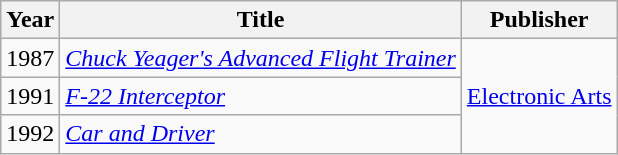<table class="wikitable">
<tr>
<th>Year</th>
<th>Title</th>
<th>Publisher</th>
</tr>
<tr>
<td>1987</td>
<td><em><a href='#'>Chuck Yeager's Advanced Flight Trainer</a></em></td>
<td rowspan="3"><a href='#'>Electronic Arts</a></td>
</tr>
<tr>
<td>1991</td>
<td><em><a href='#'>F-22 Interceptor</a></em></td>
</tr>
<tr>
<td>1992</td>
<td><em><a href='#'>Car and Driver</a></em></td>
</tr>
</table>
